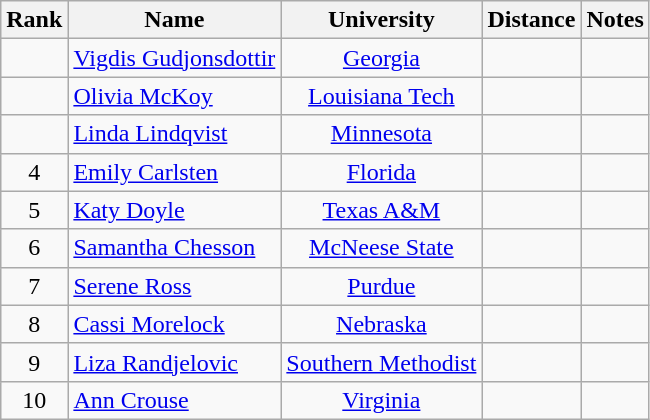<table class="wikitable sortable" style="text-align:center">
<tr>
<th>Rank</th>
<th>Name</th>
<th>University</th>
<th>Distance</th>
<th>Notes</th>
</tr>
<tr>
<td></td>
<td align=left><a href='#'>Vigdis Gudjonsdottir</a></td>
<td><a href='#'>Georgia</a></td>
<td></td>
<td></td>
</tr>
<tr>
<td></td>
<td align=left><a href='#'>Olivia McKoy</a> </td>
<td><a href='#'>Louisiana Tech</a></td>
<td></td>
<td></td>
</tr>
<tr>
<td></td>
<td align=left><a href='#'>Linda Lindqvist</a></td>
<td><a href='#'>Minnesota</a></td>
<td></td>
<td></td>
</tr>
<tr>
<td>4</td>
<td align=left><a href='#'>Emily Carlsten</a></td>
<td><a href='#'>Florida</a></td>
<td></td>
<td></td>
</tr>
<tr>
<td>5</td>
<td align=left><a href='#'>Katy Doyle</a></td>
<td><a href='#'>Texas A&M</a></td>
<td></td>
<td></td>
</tr>
<tr>
<td>6</td>
<td align=left><a href='#'>Samantha Chesson</a></td>
<td><a href='#'>McNeese State</a></td>
<td></td>
<td></td>
</tr>
<tr>
<td>7</td>
<td align=left><a href='#'>Serene Ross</a></td>
<td><a href='#'>Purdue</a></td>
<td></td>
<td></td>
</tr>
<tr>
<td>8</td>
<td align=left><a href='#'>Cassi Morelock</a></td>
<td><a href='#'>Nebraska</a></td>
<td></td>
<td></td>
</tr>
<tr>
<td>9</td>
<td align=left><a href='#'>Liza Randjelovic</a></td>
<td><a href='#'>Southern Methodist</a></td>
<td></td>
<td></td>
</tr>
<tr>
<td>10</td>
<td align=left><a href='#'>Ann Crouse</a></td>
<td><a href='#'>Virginia</a></td>
<td></td>
<td></td>
</tr>
</table>
